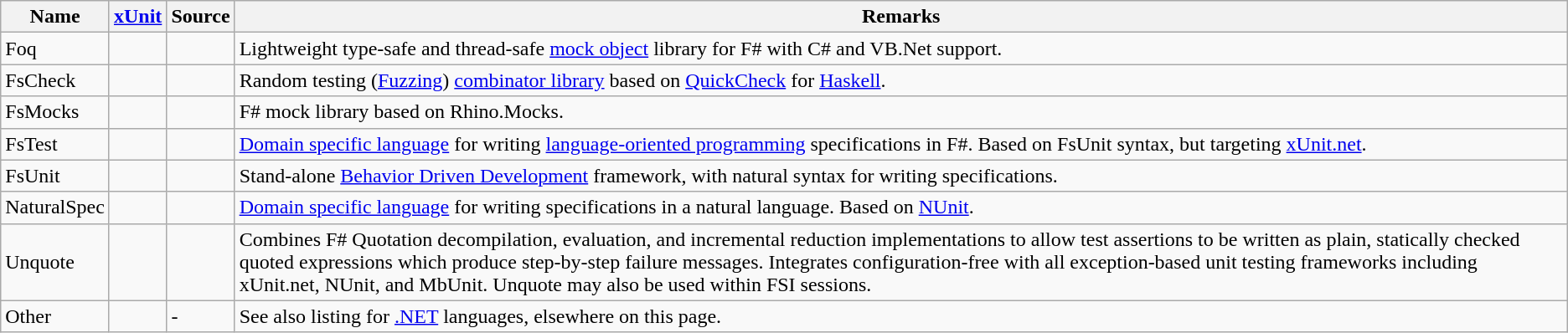<table class="wikitable sortable">
<tr>
<th>Name</th>
<th><a href='#'>xUnit</a></th>
<th>Source</th>
<th>Remarks</th>
</tr>
<tr>
<td>Foq</td>
<td></td>
<td></td>
<td>Lightweight type-safe and thread-safe <a href='#'>mock object</a> library for F# with C# and VB.Net support.</td>
</tr>
<tr>
<td>FsCheck</td>
<td></td>
<td></td>
<td>Random testing (<a href='#'>Fuzzing</a>) <a href='#'>combinator library</a> based on <a href='#'>QuickCheck</a> for <a href='#'>Haskell</a>.</td>
</tr>
<tr>
<td>FsMocks</td>
<td></td>
<td></td>
<td>F# mock library based on Rhino.Mocks.</td>
</tr>
<tr>
<td>FsTest</td>
<td></td>
<td></td>
<td><a href='#'>Domain specific language</a> for writing <a href='#'>language-oriented programming</a> specifications in F#. Based on FsUnit syntax, but targeting <a href='#'>xUnit.net</a>.</td>
</tr>
<tr>
<td>FsUnit</td>
<td></td>
<td></td>
<td>Stand-alone <a href='#'>Behavior Driven Development</a> framework, with natural syntax for writing specifications.</td>
</tr>
<tr>
<td>NaturalSpec</td>
<td></td>
<td></td>
<td><a href='#'>Domain specific language</a> for writing specifications in a natural language. Based on <a href='#'>NUnit</a>.</td>
</tr>
<tr>
<td>Unquote</td>
<td></td>
<td></td>
<td>Combines F# Quotation decompilation, evaluation, and incremental reduction implementations to allow test assertions to be written as plain, statically checked quoted expressions which produce step-by-step failure messages. Integrates configuration-free with all exception-based unit testing frameworks including xUnit.net, NUnit, and MbUnit. Unquote may also be used within FSI sessions.</td>
</tr>
<tr>
<td>Other</td>
<td></td>
<td>-</td>
<td>See also listing for <a href='#'>.NET</a> languages, elsewhere on this page.</td>
</tr>
</table>
